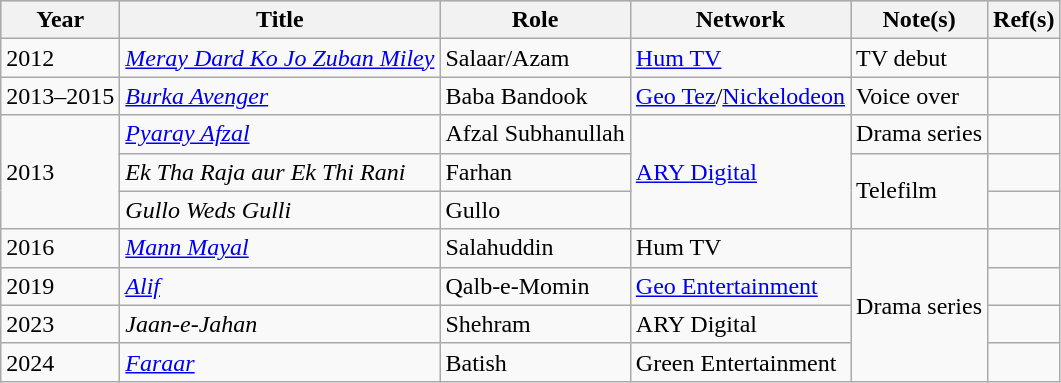<table class="wikitable sortable plainrowheaders">
<tr style="background:#ccc; text-align:center;">
<th scope="col">Year</th>
<th scope="col">Title</th>
<th scope="col">Role</th>
<th>Network</th>
<th scope="col" class="unsortable">Note(s)</th>
<th>Ref(s)</th>
</tr>
<tr>
<td>2012</td>
<td><em><a href='#'>Meray Dard Ko Jo Zuban Miley</a></em></td>
<td>Salaar/Azam</td>
<td><a href='#'>Hum TV</a></td>
<td>TV debut</td>
<td></td>
</tr>
<tr>
<td>2013–2015</td>
<td><em><a href='#'>Burka Avenger</a></em></td>
<td>Baba Bandook</td>
<td><a href='#'>Geo Tez</a>/<a href='#'>Nickelodeon</a></td>
<td>Voice over</td>
<td></td>
</tr>
<tr>
<td rowspan="3">2013</td>
<td><em><a href='#'>Pyaray Afzal</a></em></td>
<td>Afzal Subhanullah</td>
<td rowspan="3"><a href='#'>ARY Digital</a></td>
<td>Drama series</td>
<td></td>
</tr>
<tr>
<td><em>Ek Tha Raja aur Ek Thi Rani</em></td>
<td>Farhan</td>
<td rowspan="2">Telefilm</td>
<td></td>
</tr>
<tr>
<td><em>Gullo Weds Gulli</em></td>
<td>Gullo</td>
<td></td>
</tr>
<tr>
<td>2016</td>
<td><em><a href='#'>Mann Mayal</a></em></td>
<td>Salahuddin</td>
<td>Hum TV</td>
<td rowspan="4">Drama series</td>
<td></td>
</tr>
<tr>
<td>2019</td>
<td><em><a href='#'>Alif</a></em></td>
<td>Qalb-e-Momin</td>
<td><a href='#'>Geo Entertainment</a></td>
<td></td>
</tr>
<tr>
<td>2023</td>
<td><em>Jaan-e-Jahan</em></td>
<td>Shehram</td>
<td>ARY Digital</td>
<td></td>
</tr>
<tr>
<td>2024</td>
<td><em><a href='#'>Faraar</a></em></td>
<td>Batish</td>
<td>Green Entertainment</td>
<td></td>
</tr>
</table>
